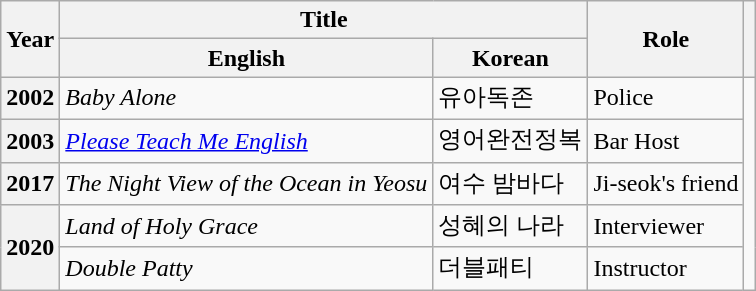<table class="wikitable sortable plainrowheaders">
<tr>
<th rowspan="2" scope="col">Year</th>
<th colspan="2" scope="col">Title</th>
<th rowspan="2">Role</th>
<th rowspan="2" scope="col" class="unsortable"></th>
</tr>
<tr>
<th>English</th>
<th>Korean</th>
</tr>
<tr>
<th scope="row">2002</th>
<td><em>Baby Alone</em></td>
<td>유아독존</td>
<td>Police</td>
<td rowspan="5"></td>
</tr>
<tr>
<th scope="row">2003</th>
<td><em><a href='#'>Please Teach Me English</a></em></td>
<td>영어완전정복</td>
<td>Bar Host</td>
</tr>
<tr>
<th scope="row">2017</th>
<td><em>The Night View of the Ocean in Yeosu</em></td>
<td>여수 밤바다</td>
<td>Ji-seok's friend</td>
</tr>
<tr>
<th rowspan="2" scope="row">2020</th>
<td><em>Land of Holy Grace</em></td>
<td>성혜의 나라</td>
<td>Interviewer</td>
</tr>
<tr>
<td><em>Double Patty</em></td>
<td>더블패티</td>
<td>Instructor</td>
</tr>
</table>
